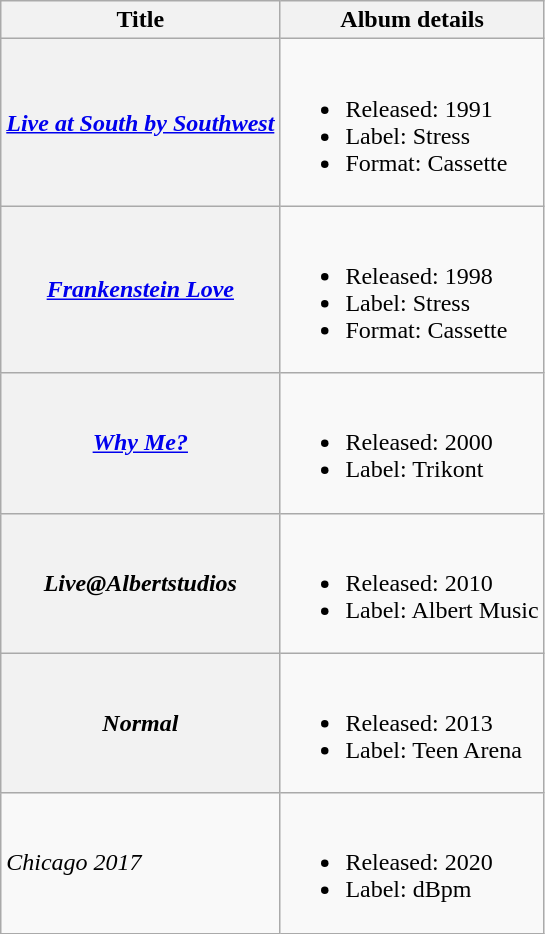<table class="wikitable plainrowheaders">
<tr>
<th scope="col">Title</th>
<th scope="col">Album details</th>
</tr>
<tr>
<th scope="row"><em><a href='#'>Live at South by Southwest</a></em></th>
<td><br><ul><li>Released: 1991</li><li>Label: Stress</li><li>Format: Cassette</li></ul></td>
</tr>
<tr>
<th scope="row"><em><a href='#'>Frankenstein Love</a></em></th>
<td><br><ul><li>Released: 1998</li><li>Label: Stress</li><li>Format: Cassette</li></ul></td>
</tr>
<tr>
<th scope="row"><em><a href='#'>Why Me?</a></em></th>
<td><br><ul><li>Released: 2000</li><li>Label: Trikont</li></ul></td>
</tr>
<tr>
<th scope="row"><em>Live@Albertstudios</em></th>
<td><br><ul><li>Released: 2010</li><li>Label: Albert Music</li></ul></td>
</tr>
<tr>
<th scope="row"><em>Normal</em></th>
<td><br><ul><li>Released: 2013</li><li>Label: Teen Arena</li></ul></td>
</tr>
<tr>
<td><em>Chicago 2017</em></td>
<td><br><ul><li>Released: 2020</li><li>Label: dBpm</li></ul></td>
</tr>
</table>
